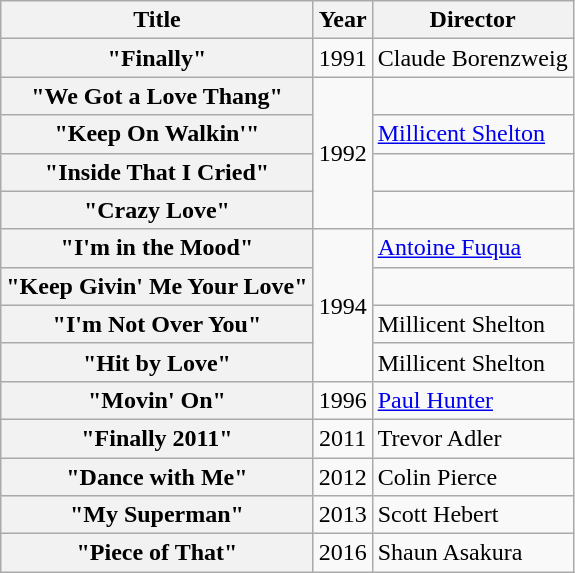<table class="wikitable plainrowheaders">
<tr>
<th scope="col">Title</th>
<th scope="col">Year</th>
<th scope="col">Director</th>
</tr>
<tr>
<th scope="row">"Finally"</th>
<td align=center>1991</td>
<td>Claude Borenzweig</td>
</tr>
<tr>
<th scope="row">"We Got a Love Thang"</th>
<td align=center rowspan=4>1992</td>
<td></td>
</tr>
<tr>
<th scope="row">"Keep On Walkin'"</th>
<td><a href='#'>Millicent Shelton</a></td>
</tr>
<tr>
<th scope="row">"Inside That I Cried"</th>
<td></td>
</tr>
<tr>
<th scope="row">"Crazy Love"</th>
<td></td>
</tr>
<tr>
<th scope="row">"I'm in the Mood" </th>
<td align=center rowspan=4>1994</td>
<td><a href='#'>Antoine Fuqua</a></td>
</tr>
<tr>
<th scope="row">"Keep Givin' Me Your Love"</th>
<td></td>
</tr>
<tr>
<th scope="row">"I'm Not Over You"</th>
<td>Millicent Shelton</td>
</tr>
<tr>
<th scope="row">"Hit by Love" </th>
<td>Millicent Shelton</td>
</tr>
<tr>
<th scope="row">"Movin' On" </th>
<td align=center>1996</td>
<td><a href='#'>Paul Hunter</a></td>
</tr>
<tr>
<th scope="row">"Finally 2011"</th>
<td align=center>2011</td>
<td>Trevor Adler</td>
</tr>
<tr>
<th scope="row">"Dance with Me"</th>
<td align=center>2012</td>
<td>Colin Pierce</td>
</tr>
<tr>
<th scope="row">"My Superman" </th>
<td align=center>2013</td>
<td>Scott Hebert</td>
</tr>
<tr>
<th scope="row">"Piece of That"<br></th>
<td align=center>2016</td>
<td>Shaun Asakura</td>
</tr>
</table>
